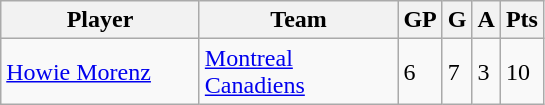<table class="wikitable">
<tr>
<th bgcolor="#DDDDFF" width="125">Player</th>
<th bgcolor="#DDDDFF" width="125">Team</th>
<th bgcolor="#DDDDFF" width="5">GP</th>
<th bgcolor="#DDDDFF" width="5">G</th>
<th bgcolor="#DDDDFF" width="5">A</th>
<th bgcolor="#DDDDFF" width="5">Pts</th>
</tr>
<tr>
<td><a href='#'>Howie Morenz</a></td>
<td><a href='#'>Montreal Canadiens</a></td>
<td>6</td>
<td>7</td>
<td>3</td>
<td>10</td>
</tr>
</table>
